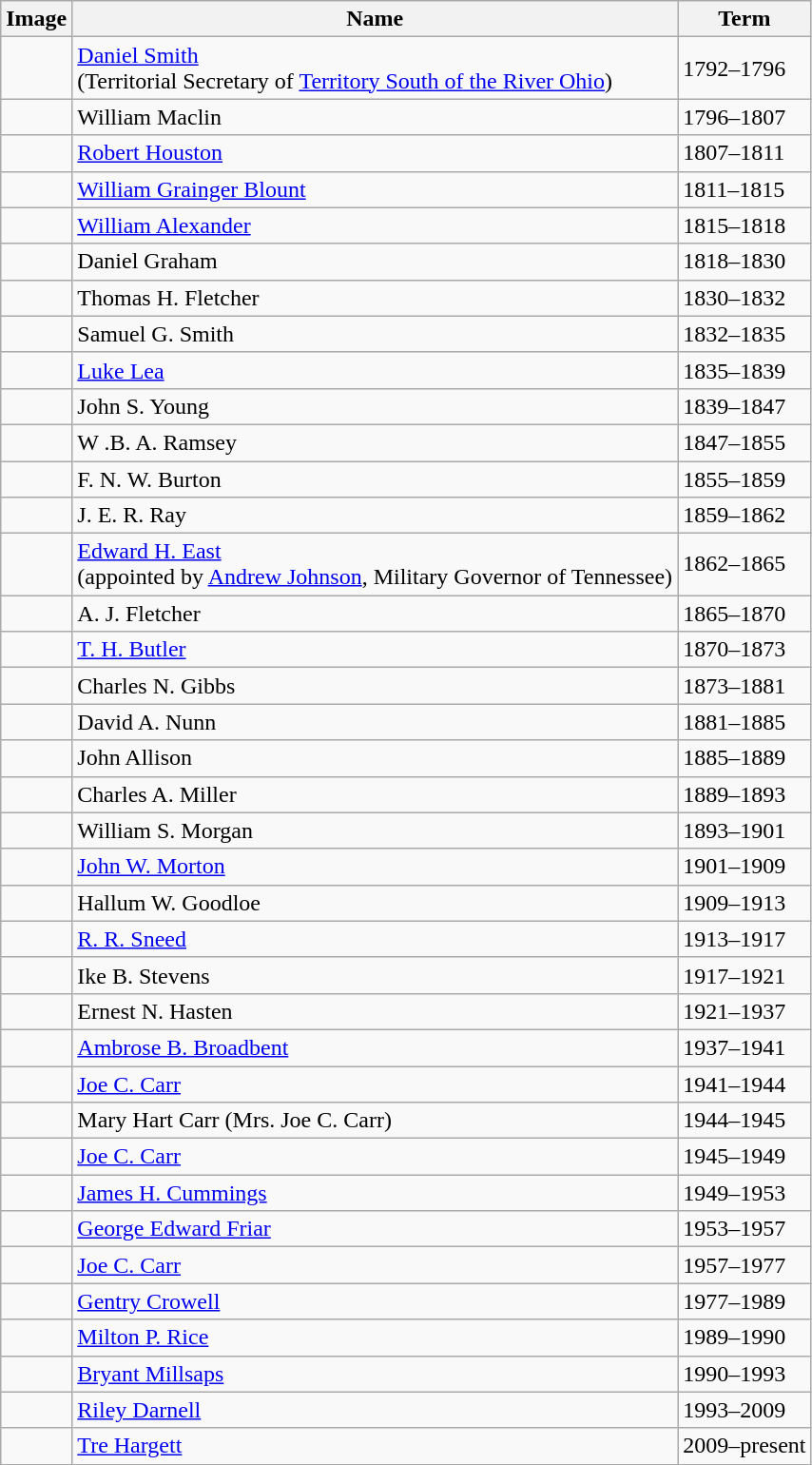<table class=wikitable>
<tr>
<th>Image</th>
<th>Name</th>
<th>Term</th>
</tr>
<tr>
<td></td>
<td><a href='#'>Daniel Smith</a><br>(Territorial Secretary of <a href='#'>Territory South of the River Ohio</a>)</td>
<td>1792–1796</td>
</tr>
<tr>
<td></td>
<td>William Maclin</td>
<td>1796–1807</td>
</tr>
<tr>
<td></td>
<td><a href='#'>Robert Houston</a></td>
<td>1807–1811</td>
</tr>
<tr>
<td></td>
<td><a href='#'>William Grainger Blount</a></td>
<td>1811–1815</td>
</tr>
<tr>
<td></td>
<td><a href='#'>William Alexander</a></td>
<td>1815–1818</td>
</tr>
<tr>
<td></td>
<td>Daniel Graham</td>
<td>1818–1830</td>
</tr>
<tr>
<td></td>
<td>Thomas H. Fletcher</td>
<td>1830–1832</td>
</tr>
<tr>
<td></td>
<td>Samuel G. Smith</td>
<td>1832–1835</td>
</tr>
<tr>
<td></td>
<td><a href='#'>Luke Lea</a></td>
<td>1835–1839</td>
</tr>
<tr>
<td></td>
<td>John S. Young</td>
<td>1839–1847</td>
</tr>
<tr>
<td></td>
<td>W .B. A. Ramsey</td>
<td>1847–1855</td>
</tr>
<tr>
<td></td>
<td>F. N. W. Burton</td>
<td>1855–1859</td>
</tr>
<tr>
<td></td>
<td>J. E. R. Ray</td>
<td>1859–1862</td>
</tr>
<tr>
<td></td>
<td><a href='#'>Edward H. East</a><br>(appointed by <a href='#'>Andrew Johnson</a>, Military Governor of Tennessee)</td>
<td>1862–1865</td>
</tr>
<tr>
<td></td>
<td>A. J. Fletcher</td>
<td>1865–1870</td>
</tr>
<tr>
<td></td>
<td><a href='#'>T. H. Butler</a></td>
<td>1870–1873</td>
</tr>
<tr>
<td></td>
<td>Charles N. Gibbs</td>
<td>1873–1881</td>
</tr>
<tr>
<td></td>
<td>David A. Nunn</td>
<td>1881–1885</td>
</tr>
<tr>
<td></td>
<td>John Allison</td>
<td>1885–1889</td>
</tr>
<tr>
<td></td>
<td>Charles A. Miller</td>
<td>1889–1893</td>
</tr>
<tr>
<td></td>
<td>William S. Morgan</td>
<td>1893–1901</td>
</tr>
<tr>
<td></td>
<td><a href='#'>John W. Morton</a></td>
<td>1901–1909</td>
</tr>
<tr>
<td></td>
<td>Hallum W. Goodloe</td>
<td>1909–1913</td>
</tr>
<tr>
<td></td>
<td><a href='#'>R. R. Sneed</a></td>
<td>1913–1917</td>
</tr>
<tr>
<td></td>
<td>Ike B. Stevens</td>
<td>1917–1921</td>
</tr>
<tr>
<td></td>
<td>Ernest N. Hasten</td>
<td>1921–1937</td>
</tr>
<tr>
<td></td>
<td><a href='#'>Ambrose B. Broadbent</a></td>
<td>1937–1941</td>
</tr>
<tr>
<td></td>
<td><a href='#'>Joe C. Carr</a></td>
<td>1941–1944</td>
</tr>
<tr>
<td></td>
<td>Mary Hart Carr (Mrs. Joe C. Carr)</td>
<td>1944–1945</td>
</tr>
<tr>
<td></td>
<td><a href='#'>Joe C. Carr</a></td>
<td>1945–1949</td>
</tr>
<tr>
<td></td>
<td><a href='#'>James H. Cummings</a></td>
<td>1949–1953</td>
</tr>
<tr>
<td></td>
<td><a href='#'>George Edward Friar</a></td>
<td>1953–1957</td>
</tr>
<tr>
<td></td>
<td><a href='#'>Joe C. Carr</a></td>
<td>1957–1977</td>
</tr>
<tr>
<td></td>
<td><a href='#'>Gentry Crowell</a></td>
<td>1977–1989</td>
</tr>
<tr>
<td></td>
<td><a href='#'>Milton P. Rice</a></td>
<td>1989–1990</td>
</tr>
<tr>
<td></td>
<td><a href='#'>Bryant Millsaps</a></td>
<td>1990–1993</td>
</tr>
<tr>
<td></td>
<td><a href='#'>Riley Darnell</a></td>
<td>1993–2009</td>
</tr>
<tr>
<td></td>
<td><a href='#'>Tre Hargett</a></td>
<td>2009–present</td>
</tr>
</table>
